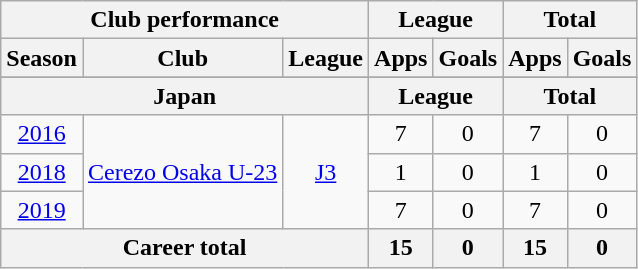<table class="wikitable" style="text-align:center">
<tr>
<th colspan=3>Club performance</th>
<th colspan=2>League</th>
<th colspan=2>Total</th>
</tr>
<tr>
<th>Season</th>
<th>Club</th>
<th>League</th>
<th>Apps</th>
<th>Goals</th>
<th>Apps</th>
<th>Goals</th>
</tr>
<tr>
</tr>
<tr>
<th colspan=3>Japan</th>
<th colspan=2>League</th>
<th colspan=2>Total</th>
</tr>
<tr>
<td><a href='#'>2016</a></td>
<td rowspan=3><a href='#'>Cerezo Osaka U-23</a></td>
<td rowspan=3><a href='#'>J3</a></td>
<td>7</td>
<td>0</td>
<td>7</td>
<td>0</td>
</tr>
<tr>
<td><a href='#'>2018</a></td>
<td>1</td>
<td>0</td>
<td>1</td>
<td>0</td>
</tr>
<tr>
<td><a href='#'>2019</a></td>
<td>7</td>
<td>0</td>
<td>7</td>
<td>0</td>
</tr>
<tr>
<th colspan=3>Career total</th>
<th>15</th>
<th>0</th>
<th>15</th>
<th>0</th>
</tr>
</table>
